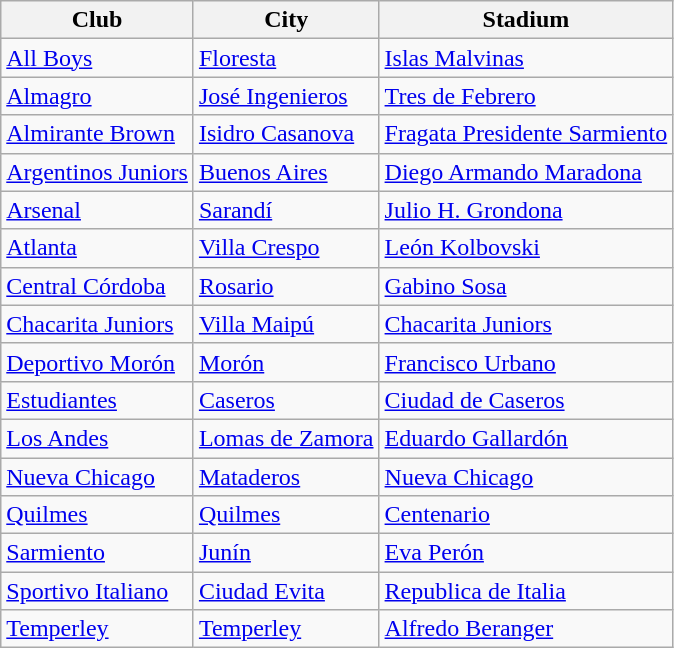<table class="wikitable sortable">
<tr>
<th>Club</th>
<th>City</th>
<th>Stadium</th>
</tr>
<tr>
<td><a href='#'>All Boys</a></td>
<td><a href='#'>Floresta</a></td>
<td><a href='#'>Islas Malvinas</a></td>
</tr>
<tr>
<td><a href='#'>Almagro</a></td>
<td><a href='#'>José Ingenieros</a></td>
<td><a href='#'>Tres de Febrero</a></td>
</tr>
<tr>
<td><a href='#'>Almirante Brown</a></td>
<td><a href='#'>Isidro Casanova</a></td>
<td><a href='#'>Fragata Presidente Sarmiento</a></td>
</tr>
<tr>
<td><a href='#'>Argentinos Juniors</a></td>
<td><a href='#'>Buenos Aires</a></td>
<td><a href='#'>Diego Armando Maradona</a></td>
</tr>
<tr>
<td><a href='#'>Arsenal</a></td>
<td><a href='#'>Sarandí</a></td>
<td><a href='#'>Julio H. Grondona</a></td>
</tr>
<tr>
<td><a href='#'>Atlanta</a></td>
<td><a href='#'>Villa Crespo</a></td>
<td><a href='#'>León Kolbovski</a></td>
</tr>
<tr>
<td><a href='#'>Central Córdoba</a></td>
<td><a href='#'>Rosario</a></td>
<td><a href='#'>Gabino Sosa</a></td>
</tr>
<tr>
<td><a href='#'>Chacarita Juniors</a></td>
<td><a href='#'>Villa Maipú</a></td>
<td><a href='#'>Chacarita Juniors</a></td>
</tr>
<tr>
<td><a href='#'>Deportivo Morón</a></td>
<td><a href='#'>Morón</a></td>
<td><a href='#'>Francisco Urbano</a></td>
</tr>
<tr>
<td><a href='#'>Estudiantes</a></td>
<td><a href='#'>Caseros</a></td>
<td><a href='#'>Ciudad de Caseros</a></td>
</tr>
<tr>
<td><a href='#'>Los Andes</a></td>
<td><a href='#'>Lomas de Zamora</a></td>
<td><a href='#'>Eduardo Gallardón</a></td>
</tr>
<tr>
<td><a href='#'>Nueva Chicago</a></td>
<td><a href='#'>Mataderos</a></td>
<td><a href='#'>Nueva Chicago</a></td>
</tr>
<tr>
<td><a href='#'>Quilmes</a></td>
<td><a href='#'>Quilmes</a></td>
<td><a href='#'>Centenario</a></td>
</tr>
<tr>
<td><a href='#'>Sarmiento</a></td>
<td><a href='#'>Junín</a></td>
<td><a href='#'>Eva Perón</a></td>
</tr>
<tr>
<td><a href='#'>Sportivo Italiano</a></td>
<td><a href='#'>Ciudad Evita</a></td>
<td><a href='#'>Republica de Italia</a></td>
</tr>
<tr>
<td><a href='#'>Temperley</a></td>
<td><a href='#'>Temperley</a></td>
<td><a href='#'>Alfredo Beranger</a></td>
</tr>
</table>
